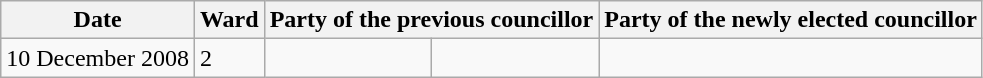<table class="wikitable">
<tr>
<th>Date</th>
<th>Ward</th>
<th colspan=2>Party of the previous councillor</th>
<th colspan=2>Party of the newly elected councillor</th>
</tr>
<tr>
<td>10 December 2008</td>
<td>2</td>
<td></td>
<td></td>
</tr>
</table>
